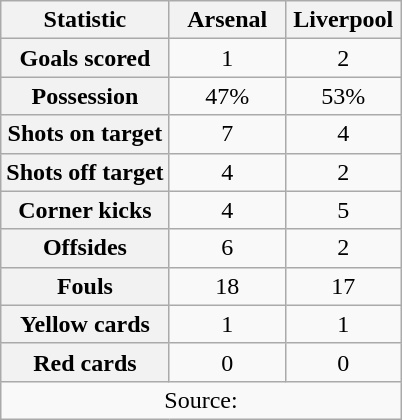<table class="wikitable plainrowheaders" style="text-align:center">
<tr>
<th scope="col">Statistic</th>
<th scope="col" style="width:70px">Arsenal</th>
<th scope="col" style="width:70px;">Liverpool</th>
</tr>
<tr>
<th scope=row>Goals scored</th>
<td>1</td>
<td>2</td>
</tr>
<tr>
<th scope=row>Possession</th>
<td>47%</td>
<td>53%</td>
</tr>
<tr>
<th scope=row>Shots on target</th>
<td>7</td>
<td>4</td>
</tr>
<tr>
<th scope=row>Shots off target</th>
<td>4</td>
<td>2</td>
</tr>
<tr>
<th scope=row>Corner kicks</th>
<td>4</td>
<td>5</td>
</tr>
<tr>
<th scope=row>Offsides</th>
<td>6</td>
<td>2</td>
</tr>
<tr>
<th scope=row>Fouls</th>
<td>18</td>
<td>17</td>
</tr>
<tr>
<th scope=row>Yellow cards</th>
<td>1</td>
<td>1</td>
</tr>
<tr>
<th scope=row>Red cards</th>
<td>0</td>
<td>0</td>
</tr>
<tr>
<td colspan="3">Source:</td>
</tr>
</table>
